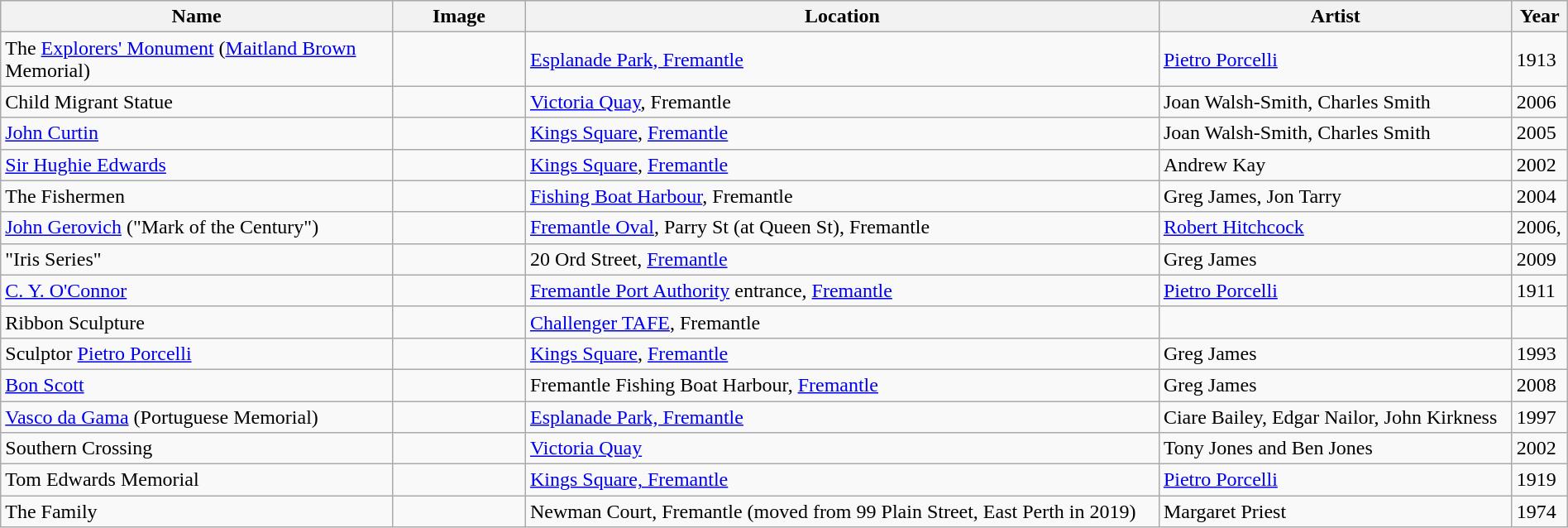<table class="wikitable" style="width:100%;">
<tr style="background:#def; text-align:center;">
<th style="width:25%;">Name</th>
<th style="width:100px;">Image</th>
<th>Location</th>
<th>Artist</th>
<th>Year</th>
</tr>
<tr>
<td>The <a href='#'>Explorers' Monument</a> (<a href='#'>Maitland Brown</a> Memorial)</td>
<td></td>
<td><a href='#'>Esplanade Park, Fremantle</a></td>
<td><a href='#'>Pietro Porcelli</a></td>
<td>1913</td>
</tr>
<tr>
<td>Child Migrant Statue</td>
<td></td>
<td><a href='#'>Victoria Quay</a>, Fremantle</td>
<td>Joan Walsh-Smith, Charles Smith</td>
<td>2006</td>
</tr>
<tr>
<td><a href='#'>John Curtin</a></td>
<td></td>
<td><a href='#'>Kings Square</a>, <a href='#'>Fremantle</a></td>
<td>Joan Walsh-Smith, Charles Smith</td>
<td>2005</td>
</tr>
<tr>
<td><a href='#'>Sir Hughie Edwards</a></td>
<td></td>
<td><a href='#'>Kings Square</a>, <a href='#'>Fremantle</a></td>
<td>Andrew Kay</td>
<td>2002</td>
</tr>
<tr>
<td>The Fishermen</td>
<td></td>
<td><a href='#'>Fishing Boat Harbour</a>, Fremantle</td>
<td>Greg James, Jon Tarry</td>
<td>2004</td>
</tr>
<tr>
<td><a href='#'>John Gerovich</a> ("Mark of the Century")</td>
<td></td>
<td><a href='#'>Fremantle Oval</a>, Parry St (at Queen St), Fremantle</td>
<td><a href='#'>Robert Hitchcock</a></td>
<td>2006,</td>
</tr>
<tr>
<td>"Iris Series"</td>
<td></td>
<td>20 Ord Street, <a href='#'>Fremantle</a></td>
<td>Greg James</td>
<td>2009</td>
</tr>
<tr>
<td><a href='#'>C. Y. O'Connor</a></td>
<td></td>
<td><a href='#'>Fremantle Port Authority</a> entrance, <a href='#'>Fremantle</a></td>
<td><a href='#'>Pietro Porcelli</a></td>
<td>1911</td>
</tr>
<tr>
<td>Ribbon Sculpture</td>
<td></td>
<td><a href='#'>Challenger TAFE</a>, Fremantle</td>
<td></td>
<td></td>
</tr>
<tr>
<td>Sculptor <a href='#'>Pietro Porcelli</a></td>
<td></td>
<td><a href='#'>Kings Square</a>, <a href='#'>Fremantle</a></td>
<td>Greg James</td>
<td>1993</td>
</tr>
<tr>
<td><a href='#'>Bon Scott</a></td>
<td></td>
<td>Fremantle Fishing Boat Harbour, <a href='#'>Fremantle</a></td>
<td>Greg James</td>
<td>2008</td>
</tr>
<tr>
<td><a href='#'>Vasco da Gama</a> (Portuguese Memorial)</td>
<td></td>
<td><a href='#'>Esplanade Park, Fremantle</a></td>
<td>Ciare Bailey, Edgar Nailor, John Kirkness</td>
<td>1997</td>
</tr>
<tr>
<td>Southern Crossing</td>
<td></td>
<td><a href='#'>Victoria Quay</a></td>
<td>Tony Jones and Ben Jones</td>
<td>2002</td>
</tr>
<tr>
<td>Tom Edwards Memorial</td>
<td></td>
<td><a href='#'>Kings Square, Fremantle</a></td>
<td><a href='#'>Pietro Porcelli</a></td>
<td>1919</td>
</tr>
<tr>
<td>The Family</td>
<td></td>
<td>Newman Court, Fremantle (moved from 99 Plain Street, East Perth in 2019)</td>
<td>Margaret Priest</td>
<td>1974</td>
</tr>
</table>
